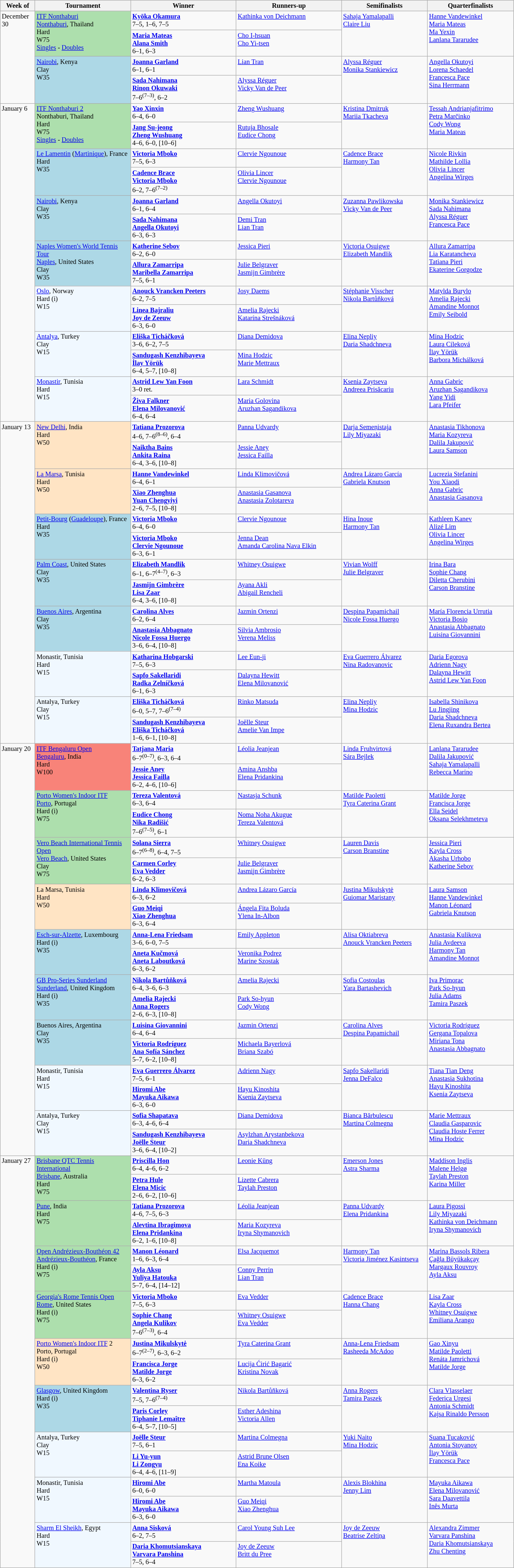<table class="wikitable" style="font-size:85%;">
<tr>
<th width="65">Week of</th>
<th style="width:190px;">Tournament</th>
<th style="width:210px;">Winner</th>
<th style="width:210px;">Runners-up</th>
<th style="width:170px;">Semifinalists</th>
<th style="width:170px;">Quarterfinalists</th>
</tr>
<tr style="vertical-align:top">
<td rowspan=4>December 30</td>
<td rowspan="2" style="background:#addfad;"><a href='#'>ITF Nonthaburi</a> <br> <a href='#'>Nonthaburi</a>, Thailand <br> Hard <br> W75 <br> <a href='#'>Singles</a> - <a href='#'>Doubles</a></td>
<td><strong> <a href='#'>Kyōka Okamura</a></strong> <br> 7–5, 1–6, 7–5</td>
<td> <a href='#'>Kathinka von Deichmann</a></td>
<td rowspan=2> <a href='#'>Sahaja Yamalapalli</a> <br>  <a href='#'>Claire Liu</a></td>
<td rowspan=2> <a href='#'>Hanne Vandewinkel</a> <br>  <a href='#'>Maria Mateas</a> <br>  <a href='#'>Ma Yexin</a> <br>  <a href='#'>Lanlana Tararudee</a></td>
</tr>
<tr style="vertical-align:top">
<td><strong> <a href='#'>Maria Mateas</a> <br>  <a href='#'>Alana Smith</a></strong> <br> 6–1, 6–3</td>
<td> <a href='#'>Cho I-hsuan</a> <br>  <a href='#'>Cho Yi-tsen</a></td>
</tr>
<tr style="vertical-align:top">
<td rowspan="2" style="background:lightblue;"><a href='#'>Nairobi</a>, Kenya <br> Clay <br> W35 <br></td>
<td><strong> <a href='#'>Joanna Garland</a></strong> <br> 6–1, 6–1</td>
<td> <a href='#'>Lian Tran</a></td>
<td rowspan=2> <a href='#'>Alyssa Réguer</a> <br>  <a href='#'>Monika Stankiewicz</a></td>
<td rowspan=2> <a href='#'>Angella Okutoyi</a> <br>  <a href='#'>Lorena Schaedel</a> <br>  <a href='#'>Francesca Pace</a> <br>  <a href='#'>Sina Herrmann</a></td>
</tr>
<tr style="vertical-align:top">
<td><strong> <a href='#'>Sada Nahimana</a> <br>  <a href='#'>Rinon Okuwaki</a></strong> <br> 7–6<sup>(7–3)</sup>, 6–2</td>
<td> <a href='#'>Alyssa Réguer</a> <br>  <a href='#'>Vicky Van de Peer</a></td>
</tr>
<tr style="vertical-align:top">
<td rowspan=14>January 6</td>
<td rowspan="2" style="background:#addfad;"><a href='#'>ITF Nonthaburi 2</a><br> Nonthaburi, Thailand <br> Hard <br> W75 <br><a href='#'>Singles</a> - <a href='#'>Doubles</a></td>
<td><strong> <a href='#'>Yao Xinxin</a></strong> <br> 6–4, 6–0</td>
<td> <a href='#'>Zheng Wushuang</a></td>
<td rowspan=2> <a href='#'>Kristina Dmitruk</a> <br>  <a href='#'>Mariia Tkacheva</a></td>
<td rowspan=2> <a href='#'>Tessah Andrianjafitrimo</a> <br>  <a href='#'>Petra Marčinko</a> <br>  <a href='#'>Cody Wong</a> <br>  <a href='#'>Maria Mateas</a></td>
</tr>
<tr style="vertical-align:top">
<td><strong> <a href='#'>Jang Su-jeong</a> <br>  <a href='#'>Zheng Wushuang</a></strong> <br> 4–6, 6–0, [10–6]</td>
<td> <a href='#'>Rutuja Bhosale</a> <br>  <a href='#'>Eudice Chong</a></td>
</tr>
<tr style="vertical-align:top">
<td rowspan="2" style="background:lightblue;"><a href='#'>Le Lamentin</a> (<a href='#'>Martinique</a>), France <br> Hard <br> W35 <br></td>
<td><strong> <a href='#'>Victoria Mboko</a></strong> <br> 7–5, 6–3</td>
<td> <a href='#'>Clervie Ngounoue</a></td>
<td rowspan=2> <a href='#'>Cadence Brace</a> <br>  <a href='#'>Harmony Tan</a></td>
<td rowspan=2> <a href='#'>Nicole Rivkin</a> <br>  <a href='#'>Mathilde Lollia</a> <br>  <a href='#'>Olivia Lincer</a> <br>  <a href='#'>Angelina Wirges</a></td>
</tr>
<tr style="vertical-align:top">
<td><strong> <a href='#'>Cadence Brace</a> <br>  <a href='#'>Victoria Mboko</a></strong> <br> 6–2, 7–6<sup>(7–2)</sup></td>
<td> <a href='#'>Olivia Lincer</a> <br>  <a href='#'>Clervie Ngounoue</a></td>
</tr>
<tr style="vertical-align:top">
<td rowspan="2" style="background:lightblue;"><a href='#'>Nairobi</a>, Kenya <br> Clay <br> W35 <br></td>
<td><strong> <a href='#'>Joanna Garland</a></strong> <br> 6–1, 6–4</td>
<td> <a href='#'>Angella Okutoyi</a></td>
<td rowspan=2> <a href='#'>Zuzanna Pawlikowska</a> <br>  <a href='#'>Vicky Van de Peer</a></td>
<td rowspan=2> <a href='#'>Monika Stankiewicz</a> <br>  <a href='#'>Sada Nahimana</a> <br>  <a href='#'>Alyssa Réguer</a> <br>  <a href='#'>Francesca Pace</a></td>
</tr>
<tr style="vertical-align:top">
<td><strong> <a href='#'>Sada Nahimana</a> <br>  <a href='#'>Angella Okutoyi</a></strong> <br> 6–3, 6–3</td>
<td> <a href='#'>Demi Tran</a> <br>  <a href='#'>Lian Tran</a></td>
</tr>
<tr style="vertical-align:top">
<td rowspan="2" style="background:lightblue;"><a href='#'>Naples Women's World Tennis Tour</a><br><a href='#'>Naples</a>, United States<br> Clay <br> W35 <br></td>
<td><strong> <a href='#'>Katherine Sebov</a></strong> <br> 6–2, 6–0</td>
<td> <a href='#'>Jessica Pieri</a></td>
<td rowspan=2> <a href='#'>Victoria Osuigwe</a> <br>  <a href='#'>Elizabeth Mandlik</a></td>
<td rowspan=2> <a href='#'>Allura Zamarripa</a> <br>  <a href='#'>Lia Karatancheva</a> <br>  <a href='#'>Tatiana Pieri</a> <br>  <a href='#'>Ekaterine Gorgodze</a></td>
</tr>
<tr style="vertical-align:top">
<td><strong> <a href='#'>Allura Zamarripa</a> <br>  <a href='#'>Maribella Zamarripa</a></strong> <br> 7–5, 6–1</td>
<td> <a href='#'>Julie Belgraver</a> <br>  <a href='#'>Jasmijn Gimbrère</a></td>
</tr>
<tr style="vertical-align:top">
<td rowspan="2" style="background:#f0f8ff;"><a href='#'>Oslo</a>, Norway<br> Hard (i) <br> W15 <br></td>
<td><strong> <a href='#'>Anouck Vrancken Peeters</a></strong> <br> 6–2, 7–5</td>
<td> <a href='#'>Josy Daems</a></td>
<td rowspan=2> <a href='#'>Stéphanie Visscher</a> <br>  <a href='#'>Nikola Bartůňková</a></td>
<td rowspan=2> <a href='#'>Matylda Burylo</a> <br>  <a href='#'>Amelia Rajecki</a> <br>  <a href='#'>Amandine Monnot</a> <br>  <a href='#'>Emily Seibold</a></td>
</tr>
<tr style="vertical-align:top">
<td><strong> <a href='#'>Linea Bajraliu</a> <br>  <a href='#'>Joy de Zeeuw</a></strong> <br> 6–3, 6–0</td>
<td> <a href='#'>Amelia Rajecki</a> <br>  <a href='#'>Katarína Strešnáková</a></td>
</tr>
<tr style="vertical-align:top">
<td rowspan="2" style="background:#f0f8ff;"><a href='#'>Antalya</a>, Turkey <br> Clay <br> W15 <br></td>
<td><strong> <a href='#'>Eliška Ticháčková</a></strong> <br> 3–6, 6–2, 7–5</td>
<td> <a href='#'>Diana Demidova</a></td>
<td rowspan=2> <a href='#'>Elina Nepliy</a> <br>  <a href='#'>Daria Shadchneva</a></td>
<td rowspan=2> <a href='#'>Mina Hodzic</a> <br>  <a href='#'>Laura Cíleková</a> <br>  <a href='#'>İlay Yörük</a> <br>  <a href='#'>Barbora Michálková</a></td>
</tr>
<tr style="vertical-align:top",>
<td><strong> <a href='#'>Sandugash Kenzhibayeva</a> <br>  <a href='#'>İlay Yörük</a></strong> <br> 6–4, 5–7, [10–8]</td>
<td> <a href='#'>Mina Hodzic</a> <br>  <a href='#'>Marie Mettraux</a></td>
</tr>
<tr style="vertical-align:top">
<td rowspan="2" style="background:#f0f8ff;"><a href='#'>Monastir</a>, Tunisia <br> Hard <br> W15 <br></td>
<td><strong> <a href='#'>Astrid Lew Yan Foon</a></strong> <br> 3–0 ret.</td>
<td> <a href='#'>Lara Schmidt</a></td>
<td rowspan=2> <a href='#'>Ksenia Zaytseva</a> <br>  <a href='#'>Andreea Prisăcariu</a></td>
<td rowspan=2> <a href='#'>Anna Gabric</a> <br>  <a href='#'>Aruzhan Sagandikova</a> <br>  <a href='#'>Yang Yidi</a> <br>  <a href='#'>Lara Pfeifer</a></td>
</tr>
<tr style="vertical-align:top">
<td><strong> <a href='#'>Živa Falkner</a> <br>  <a href='#'>Elena Milovanović</a></strong> <br> 6–4, 6–4</td>
<td> <a href='#'>Maria Golovina</a> <br>  <a href='#'>Aruzhan Sagandikova</a></td>
</tr>
<tr style="vertical-align:top">
<td rowspan=14>January 13</td>
<td rowspan="2" style="background:#ffe4c4;"><a href='#'>New Delhi</a>, India <br> Hard <br> W50 <br></td>
<td><strong> <a href='#'>Tatiana Prozorova</a></strong> <br> 4–6, 7–6<sup>(8–6)</sup>, 6–4</td>
<td> <a href='#'>Panna Udvardy</a></td>
<td rowspan=2> <a href='#'>Darja Semeņistaja</a> <br>  <a href='#'>Lily Miyazaki</a></td>
<td rowspan=2> <a href='#'>Anastasia Tikhonova</a> <br>  <a href='#'>Maria Kozyreva</a> <br>  <a href='#'>Dalila Jakupović</a>  <br>  <a href='#'>Laura Samson</a></td>
</tr>
<tr style="vertical-align:top">
<td><strong> <a href='#'>Naiktha Bains</a> <br>  <a href='#'>Ankita Raina</a></strong> <br> 6–4, 3–6, [10–8]</td>
<td> <a href='#'>Jessie Aney</a> <br>  <a href='#'>Jessica Failla</a></td>
</tr>
<tr style="vertical-align:top">
<td rowspan="2" style="background:#ffe4c4;"><a href='#'>La Marsa</a>, Tunisia <br> Hard <br> W50 <br></td>
<td><strong> <a href='#'>Hanne Vandewinkel</a></strong> <br> 6–4, 6–1</td>
<td> <a href='#'>Linda Klimovičová</a></td>
<td rowspan=2> <a href='#'>Andrea Lázaro García</a> <br>  <a href='#'>Gabriela Knutson</a></td>
<td rowspan=2> <a href='#'>Lucrezia Stefanini</a> <br>  <a href='#'>You Xiaodi</a> <br>  <a href='#'>Anna Gabric</a> <br>  <a href='#'>Anastasia Gasanova</a></td>
</tr>
<tr style="vertical-align:top">
<td><strong> <a href='#'>Xiao Zhenghua</a> <br>  <a href='#'>Yuan Chengyiyi</a></strong> <br> 2–6, 7–5, [10–8]</td>
<td> <a href='#'>Anastasia Gasanova</a> <br>  <a href='#'>Anastasia Zolotareva</a></td>
</tr>
<tr style="vertical-align:top">
<td rowspan="2" style="background:lightblue;"><a href='#'>Petit-Bourg</a> (<a href='#'>Guadeloupe</a>), France <br> Hard <br> W35 <br></td>
<td><strong> <a href='#'>Victoria Mboko</a></strong> <br> 6–4, 6–0</td>
<td> <a href='#'>Clervie Ngounoue</a></td>
<td rowspan=2> <a href='#'>Hina Inoue</a> <br>  <a href='#'>Harmony Tan</a></td>
<td rowspan=2> <a href='#'>Kathleen Kanev</a> <br>  <a href='#'>Alizé Lim</a> <br>  <a href='#'>Olivia Lincer</a> <br>  <a href='#'>Angelina Wirges</a></td>
</tr>
<tr style="vertical-align:top">
<td><strong> <a href='#'>Victoria Mboko</a> <br>  <a href='#'>Clervie Ngounoue</a></strong> <br> 6–3, 6–1</td>
<td> <a href='#'>Jenna Dean</a> <br>  <a href='#'>Amanda Carolina Nava Elkin</a></td>
</tr>
<tr style="vertical-align:top">
<td rowspan="2" style="background:lightblue;"><a href='#'>Palm Coast</a>, United States <br> Clay <br> W35 <br></td>
<td><strong> <a href='#'>Elizabeth Mandlik</a></strong> <br> 6–1, 6–7<sup>(4–7)</sup>, 6–3</td>
<td> <a href='#'>Whitney Osuigwe</a></td>
<td rowspan=2> <a href='#'>Vivian Wolff</a> <br>  <a href='#'>Julie Belgraver</a></td>
<td rowspan=2> <a href='#'>Irina Bara</a> <br>  <a href='#'>Sophie Chang</a> <br>  <a href='#'>Diletta Cherubini</a> <br>  <a href='#'>Carson Branstine</a></td>
</tr>
<tr style="vertical-align:top">
<td><strong> <a href='#'>Jasmijn Gimbrère</a> <br>  <a href='#'>Lisa Zaar</a></strong> <br> 6–4, 3–6, [10–8]</td>
<td> <a href='#'>Ayana Akli</a> <br>  <a href='#'>Abigail Rencheli</a></td>
</tr>
<tr style="vertical-align:top">
<td rowspan="2" style="background:lightblue;"><a href='#'>Buenos Aires</a>, Argentina <br> Clay <br> W35 <br></td>
<td><strong> <a href='#'>Carolina Alves</a></strong> <br> 6–2, 6–4</td>
<td> <a href='#'>Jazmin Ortenzi</a></td>
<td rowspan=2> <a href='#'>Despina Papamichail</a> <br>  <a href='#'>Nicole Fossa Huergo</a></td>
<td rowspan=2> <a href='#'>María Florencia Urrutia</a> <br>  <a href='#'>Victoria Bosio</a> <br>  <a href='#'>Anastasia Abbagnato</a> <br>  <a href='#'>Luisina Giovannini</a></td>
</tr>
<tr style="vertical-align:top">
<td><strong> <a href='#'>Anastasia Abbagnato</a> <br>  <a href='#'>Nicole Fossa Huergo</a></strong> <br> 3–6, 6–4, [10–8]</td>
<td> <a href='#'>Silvia Ambrosio</a> <br>  <a href='#'>Verena Meliss</a></td>
</tr>
<tr style="vertical-align:top">
<td rowspan="2" style="background:#f0f8ff;">Monastir, Tunisia <br> Hard <br> W15 <br></td>
<td><strong> <a href='#'>Katharina Hobgarski</a></strong> <br> 7–5, 6–3</td>
<td> <a href='#'>Lee Eun-ji</a></td>
<td rowspan=2> <a href='#'>Eva Guerrero Álvarez</a> <br>  <a href='#'>Nina Radovanovic</a></td>
<td rowspan=2> <a href='#'>Daria Egorova</a> <br>  <a href='#'>Adrienn Nagy</a> <br>  <a href='#'>Dalayna Hewitt</a> <br>  <a href='#'>Astrid Lew Yan Foon</a></td>
</tr>
<tr style="vertical-align:top">
<td><strong> <a href='#'>Sapfo Sakellaridi</a> <br>  <a href='#'>Radka Zelníčková</a></strong> <br> 6–1, 6–3</td>
<td> <a href='#'>Dalayna Hewitt</a> <br>  <a href='#'>Elena Milovanović</a></td>
</tr>
<tr style="vertical-align:top">
<td rowspan="2" style="background:#f0f8ff;">Antalya, Turkey <br> Clay <br> W15 <br></td>
<td><strong> <a href='#'>Eliška Ticháčková</a></strong> <br> 6–0, 5–7, 7–6<sup>(7–4)</sup></td>
<td> <a href='#'>Rinko Matsuda</a></td>
<td rowspan=2> <a href='#'>Elina Nepliy</a> <br>  <a href='#'>Mina Hodzic</a></td>
<td rowspan=2> <a href='#'>Isabella Shinikova</a> <br>  <a href='#'>Lu Jingjing</a> <br>  <a href='#'>Daria Shadchneva</a> <br>  <a href='#'>Elena Ruxandra Bertea</a></td>
</tr>
<tr style="vertical-align:top">
<td><strong> <a href='#'>Sandugash Kenzhibayeva</a> <br>  <a href='#'>Eliška Ticháčková</a></strong> <br> 1–6, 6–1, [10–8]</td>
<td> <a href='#'>Joëlle Steur</a> <br>  <a href='#'>Amelie Van Impe</a></td>
</tr>
<tr style="vertical-align:top">
<td rowspan=18>January 20</td>
<td rowspan="2" style="background:#f88379;"><a href='#'>ITF Bengaluru Open</a> <br> <a href='#'>Bengaluru</a>, India <br> Hard <br> W100 <br></td>
<td><strong> <a href='#'>Tatjana Maria</a></strong> <br> 6–7<sup>(0–7)</sup>, 6–3, 6–4</td>
<td> <a href='#'>Léolia Jeanjean</a></td>
<td rowspan=2> <a href='#'>Linda Fruhvirtová</a> <br>  <a href='#'>Sára Bejlek</a></td>
<td rowspan=2> <a href='#'>Lanlana Tararudee</a> <br>  <a href='#'>Dalila Jakupović</a> <br>  <a href='#'>Sahaja Yamalapalli</a> <br>  <a href='#'>Rebecca Marino</a></td>
</tr>
<tr style="vertical-align:top">
<td><strong> <a href='#'>Jessie Aney</a> <br>  <a href='#'>Jessica Failla</a></strong> <br> 6–2, 4–6, [10–6]</td>
<td> <a href='#'>Amina Anshba</a> <br>  <a href='#'>Elena Pridankina</a></td>
</tr>
<tr style="vertical-align:top">
<td rowspan="2" style="background:#addfad;"><a href='#'>Porto Women's Indoor ITF</a> <br> <a href='#'>Porto</a>, Portugal <br> Hard (i) <br> W75 <br></td>
<td><strong> <a href='#'>Tereza Valentová</a></strong> <br> 6–3, 6–4</td>
<td> <a href='#'>Nastasja Schunk</a></td>
<td rowspan=2> <a href='#'>Matilde Paoletti</a> <br>  <a href='#'>Tyra Caterina Grant</a></td>
<td rowspan=2> <a href='#'>Matilde Jorge</a> <br>  <a href='#'>Francisca Jorge</a> <br>  <a href='#'>Ella Seidel</a> <br>  <a href='#'>Oksana Selekhmeteva</a></td>
</tr>
<tr style="vertical-align:top">
<td><strong> <a href='#'>Eudice Chong</a> <br>  <a href='#'>Nika Radišić</a></strong> <br> 7–6<sup>(7–5)</sup>, 6–1</td>
<td> <a href='#'>Noma Noha Akugue</a> <br>  <a href='#'>Tereza Valentová</a></td>
</tr>
<tr style="vertical-align:top">
<td rowspan="2" style="background:#addfad;"><a href='#'>Vero Beach International Tennis Open</a> <br> <a href='#'>Vero Beach</a>, United States <br> Clay <br> W75 <br></td>
<td><strong> <a href='#'>Solana Sierra</a></strong> <br> 6–7<sup>(6–8)</sup>, 6–4, 7–5</td>
<td> <a href='#'>Whitney Osuigwe</a></td>
<td rowspan=2> <a href='#'>Lauren Davis</a> <br>  <a href='#'>Carson Branstine</a></td>
<td rowspan=2> <a href='#'>Jessica Pieri</a> <br>  <a href='#'>Kayla Cross</a> <br>  <a href='#'>Akasha Urhobo</a> <br>  <a href='#'>Katherine Sebov</a></td>
</tr>
<tr style="vertical-align:top">
<td><strong> <a href='#'>Carmen Corley</a> <br>  <a href='#'>Eva Vedder</a></strong> <br> 6–2, 6–3</td>
<td> <a href='#'>Julie Belgraver</a> <br>  <a href='#'>Jasmijn Gimbrère</a></td>
</tr>
<tr style="vertical-align:top">
<td rowspan="2" style="background:#ffe4c4;">La Marsa, Tunisia <br> Hard <br> W50 <br> </td>
<td><strong> <a href='#'>Linda Klimovičová</a></strong> <br> 6–3, 6–2</td>
<td> <a href='#'>Andrea Lázaro García</a></td>
<td rowspan=2> <a href='#'>Justina Mikulskytė</a> <br>  <a href='#'>Guiomar Maristany</a></td>
<td rowspan=2> <a href='#'>Laura Samson</a> <br>  <a href='#'>Hanne Vandewinkel</a> <br>  <a href='#'>Manon Léonard</a> <br>  <a href='#'>Gabriela Knutson</a></td>
</tr>
<tr style="vertical-align:top">
<td><strong> <a href='#'>Guo Meiqi</a> <br>  <a href='#'>Xiao Zhenghua</a></strong> <br> 6–3, 6–4</td>
<td> <a href='#'>Ángela Fita Boluda</a> <br>  <a href='#'>Ylena In-Albon</a></td>
</tr>
<tr style="vertical-align:top">
<td rowspan="2" style="background:lightblue;"><a href='#'>Esch-sur-Alzette</a>, Luxembourg <br> Hard (i) <br> W35 <br></td>
<td><strong> <a href='#'>Anna-Lena Friedsam</a></strong> <br> 3–6, 6–0, 7–5</td>
<td> <a href='#'>Emily Appleton</a></td>
<td rowspan=2> <a href='#'>Alisa Oktiabreva</a> <br>  <a href='#'>Anouck Vrancken Peeters</a></td>
<td rowspan=2> <a href='#'>Anastasia Kulikova</a> <br>  <a href='#'>Julia Avdeeva</a> <br>  <a href='#'>Harmony Tan</a> <br>  <a href='#'>Amandine Monnot</a></td>
</tr>
<tr style="vertical-align:top">
<td><strong> <a href='#'>Aneta Kučmová</a> <br>  <a href='#'>Aneta Laboutková</a></strong> <br> 6–3, 6–2</td>
<td> <a href='#'>Veronika Podrez</a> <br>  <a href='#'>Marine Szostak</a></td>
</tr>
<tr style="vertical-align:top">
<td rowspan="2" style="background:lightblue;"><a href='#'>GB Pro-Series Sunderland</a> <br><a href='#'>Sunderland</a>, United Kingdom <br> Hard (i) <br> W35 <br></td>
<td><strong> <a href='#'>Nikola Bartůňková</a></strong> <br> 6–4, 3–6, 6–3</td>
<td> <a href='#'>Amelia Rajecki</a></td>
<td rowspan=2> <a href='#'>Sofia Costoulas</a> <br>  <a href='#'>Yara Bartashevich</a></td>
<td rowspan=2> <a href='#'>Iva Primorac</a> <br>  <a href='#'>Park So-hyun</a> <br>  <a href='#'>Julia Adams</a> <br>  <a href='#'>Tamira Paszek</a></td>
</tr>
<tr style="vertical-align:top">
<td><strong> <a href='#'>Amelia Rajecki</a> <br>  <a href='#'>Anna Rogers</a></strong> <br> 2–6, 6–3, [10–8]</td>
<td> <a href='#'>Park So-hyun</a> <br>  <a href='#'>Cody Wong</a></td>
</tr>
<tr style="vertical-align:top">
<td rowspan="2" style="background:lightblue;">Buenos Aires, Argentina <br> Clay <br> W35 <br></td>
<td><strong> <a href='#'>Luisina Giovannini</a></strong> <br> 6–4, 6–4</td>
<td> <a href='#'>Jazmin Ortenzi</a></td>
<td rowspan=2> <a href='#'>Carolina Alves</a> <br>  <a href='#'>Despina Papamichail</a></td>
<td rowspan=2> <a href='#'>Victoria Rodríguez</a> <br>  <a href='#'>Gergana Topalova</a> <br>  <a href='#'>Miriana Tona</a> <br>  <a href='#'>Anastasia Abbagnato</a></td>
</tr>
<tr style="vertical-align:top">
<td><strong> <a href='#'>Victoria Rodríguez</a> <br>  <a href='#'>Ana Sofía Sánchez</a></strong> <br> 5–7, 6–2, [10–8]</td>
<td> <a href='#'>Michaela Bayerlová</a> <br>  <a href='#'>Briana Szabó</a></td>
</tr>
<tr style="vertical-align:top">
<td rowspan="2" style="background:#f0f8ff;">Monastir, Tunisia <br> Hard <br> W15 <br></td>
<td><strong> <a href='#'>Eva Guerrero Álvarez</a></strong> <br> 7–5, 6–1</td>
<td> <a href='#'>Adrienn Nagy</a></td>
<td rowspan=2> <a href='#'>Sapfo Sakellaridi</a> <br>  <a href='#'>Jenna DeFalco</a></td>
<td rowspan=2> <a href='#'>Tiana Tian Deng</a> <br>  <a href='#'>Anastasia Sukhotina</a> <br>  <a href='#'>Hayu Kinoshita</a> <br>  <a href='#'>Ksenia Zaytseva</a></td>
</tr>
<tr style="vertical-align:top">
<td><strong> <a href='#'>Hiromi Abe</a> <br>  <a href='#'>Mayuka Aikawa</a></strong> <br> 6–3, 6–0</td>
<td> <a href='#'>Hayu Kinoshita</a> <br>  <a href='#'>Ksenia Zaytseva</a></td>
</tr>
<tr style="vertical-align:top">
<td rowspan="2" style="background:#f0f8ff;">Antalya, Turkey <br> Clay <br> W15 <br></td>
<td><strong> <a href='#'>Sofia Shapatava</a></strong> <br> 6–3, 4–6, 6–4</td>
<td> <a href='#'>Diana Demidova</a></td>
<td rowspan=2> <a href='#'>Bianca Bărbulescu</a> <br>  <a href='#'>Martina Colmegna</a></td>
<td rowspan=2> <a href='#'>Marie Mettraux</a> <br>  <a href='#'>Claudia Gasparovic</a> <br>  <a href='#'>Claudia Hoste Ferrer</a> <br>  <a href='#'>Mina Hodzic</a></td>
</tr>
<tr style="vertical-align:top">
<td><strong> <a href='#'>Sandugash Kenzhibayeva</a> <br>  <a href='#'>Joëlle Steur</a></strong> <br> 3–6, 6–4, [10–2]</td>
<td> <a href='#'>Asylzhan Arystanbekova</a> <br>  <a href='#'>Daria Shadchneva</a></td>
</tr>
<tr style="vertical-align:top">
<td rowspan="18">January 27</td>
<td rowspan="2" bgcolor=addfad><a href='#'>Brisbane QTC Tennis International</a> <br><a href='#'>Brisbane</a>, Australia <br> Hard <br> W75 <br> </td>
<td><strong> <a href='#'>Priscilla Hon</a></strong> <br> 6–4, 4–6, 6–2</td>
<td> <a href='#'>Leonie Küng</a></td>
<td rowspan="2"> <a href='#'>Emerson Jones</a> <br>  <a href='#'>Astra Sharma</a></td>
<td rowspan="2"> <a href='#'>Maddison Inglis</a>  <br>  <a href='#'>Malene Helgø</a>  <br>  <a href='#'>Taylah Preston</a>  <br>  <a href='#'>Karina Miller</a></td>
</tr>
<tr style="vertical-align:top">
<td><strong> <a href='#'>Petra Hule</a> <br>  <a href='#'>Elena Micic</a></strong> <br> 2–6, 6–2, [10–6]</td>
<td> <a href='#'>Lizette Cabrera</a> <br>  <a href='#'>Taylah Preston</a></td>
</tr>
<tr style="vertical-align:top">
<td rowspan="2" bgcolor=addfad><a href='#'>Pune</a>, India <br> Hard <br> W75 <br> </td>
<td><strong> <a href='#'>Tatiana Prozorova</a></strong> <br> 4–6, 7–5, 6–3</td>
<td> <a href='#'>Léolia Jeanjean</a></td>
<td rowspan="2"> <a href='#'>Panna Udvardy</a> <br>  <a href='#'>Elena Pridankina</a></td>
<td rowspan="2"> <a href='#'>Laura Pigossi</a>  <br>  <a href='#'>Lily Miyazaki</a>  <br>  <a href='#'>Kathinka von Deichmann</a> <br>  <a href='#'>Iryna Shymanovich</a></td>
</tr>
<tr style="vertical-align:top">
<td><strong> <a href='#'>Alevtina Ibragimova</a> <br>  <a href='#'>Elena Pridankina</a></strong> <br> 6–2, 1–6, [10–8]</td>
<td> <a href='#'>Maria Kozyreva</a> <br>  <a href='#'>Iryna Shymanovich</a></td>
</tr>
<tr style="vertical-align:top">
<td rowspan="2" bgcolor=addfad><a href='#'>Open Andrézieux-Bouthéon 42</a><br><a href='#'>Andrézieux-Bouthéon</a>, France <br> Hard (i) <br> W75 <br> </td>
<td><strong> <a href='#'>Manon Léonard</a></strong> <br> 1–6, 6–3, 6–4</td>
<td> <a href='#'>Elsa Jacquemot</a></td>
<td rowspan="2"> <a href='#'>Harmony Tan</a> <br>  <a href='#'>Victoria Jiménez Kasintseva</a></td>
<td rowspan="2"> <a href='#'>Marina Bassols Ribera</a> <br>  <a href='#'>Çağla Büyükakçay</a> <br>  <a href='#'>Margaux Rouvroy</a> <br>  <a href='#'>Ayla Aksu</a></td>
</tr>
<tr style="vertical-align:top">
<td><strong> <a href='#'>Ayla Aksu</a> <br>  <a href='#'>Yuliya Hatouka</a></strong> <br> 5–7, 6–4, [14–12]</td>
<td> <a href='#'>Conny Perrin</a> <br>  <a href='#'>Lian Tran</a></td>
</tr>
<tr style="vertical-align:top">
<td rowspan="2" bgcolor=addfad><a href='#'>Georgia's Rome Tennis Open</a><br><a href='#'>Rome</a>, United States <br> Hard (i) <br> W75 <br> </td>
<td><strong> <a href='#'>Victoria Mboko</a></strong> <br> 7–5, 6–3</td>
<td> <a href='#'>Eva Vedder</a></td>
<td rowspan="2"> <a href='#'>Cadence Brace</a><br>  <a href='#'>Hanna Chang</a></td>
<td rowspan="2"> <a href='#'>Lisa Zaar</a> <br>  <a href='#'>Kayla Cross</a> <br>  <a href='#'>Whitney Osuigwe</a> <br>  <a href='#'>Emiliana Arango</a></td>
</tr>
<tr style="vertical-align:top">
<td><strong> <a href='#'>Sophie Chang</a> <br>  <a href='#'>Angela Kulikov</a></strong> <br> 7–6<sup>(7–3)</sup>, 6–4</td>
<td> <a href='#'>Whitney Osuigwe</a> <br>  <a href='#'>Eva Vedder</a></td>
</tr>
<tr style="vertical-align:top">
<td rowspan="2" bgcolor=ffe4c4><a href='#'>Porto Women's Indoor ITF</a> 2 <br> Porto, Portugal <br> Hard (i) <br> W50 <br> </td>
<td><strong> <a href='#'>Justina Mikulskytė</a></strong> <br> 6–7<sup>(2–7)</sup>, 6–3, 6–2</td>
<td> <a href='#'>Tyra Caterina Grant</a></td>
<td rowspan="2"> <a href='#'>Anna-Lena Friedsam</a> <br>  <a href='#'>Rasheeda McAdoo</a></td>
<td rowspan="2"> <a href='#'>Gao Xinyu</a> <br>  <a href='#'>Matilde Paoletti</a> <br>  <a href='#'>Renáta Jamrichová</a> <br>  <a href='#'>Matilde Jorge</a></td>
</tr>
<tr style="vertical-align:top">
<td><strong> <a href='#'>Francisca Jorge</a> <br>  <a href='#'>Matilde Jorge</a></strong> <br> 6–3, 6–2</td>
<td> <a href='#'>Lucija Ćirić Bagarić</a> <br>  <a href='#'>Kristina Novak</a></td>
</tr>
<tr style="vertical-align:top">
<td rowspan="2" bgcolor=lightblue><a href='#'>Glasgow</a>, United Kingdom <br> Hard (i) <br> W35 <br> </td>
<td><strong> <a href='#'>Valentina Ryser</a></strong> <br> 7–5, 7–6<sup>(7–4)</sup></td>
<td> <a href='#'>Nikola Bartůňková</a></td>
<td rowspan="2"> <a href='#'>Anna Rogers</a> <br>  <a href='#'>Tamira Paszek</a></td>
<td rowspan="2"> <a href='#'>Clara Vlasselaer</a> <br>  <a href='#'>Federica Urgesi</a> <br>  <a href='#'>Antonia Schmidt</a> <br>  <a href='#'>Kajsa Rinaldo Persson</a></td>
</tr>
<tr style="vertical-align:top">
<td><strong> <a href='#'>Paris Corley</a> <br>  <a href='#'>Tiphanie Lemaître</a></strong> <br> 6–4, 5–7, [10–5]</td>
<td> <a href='#'>Esther Adeshina</a> <br>  <a href='#'>Victoria Allen</a></td>
</tr>
<tr style="vertical-align:top">
<td rowspan="2" bgcolor=f0f8ff>Antalya, Turkey <br> Clay <br> W15 <br> </td>
<td><strong> <a href='#'>Joëlle Steur</a></strong> <br> 7–5, 6–1</td>
<td> <a href='#'>Martina Colmegna</a></td>
<td rowspan="2"> <a href='#'>Yuki Naito</a> <br>  <a href='#'>Mina Hodzic</a></td>
<td rowspan="2"> <a href='#'>Suana Tucaković</a> <br>  <a href='#'>Antonia Stoyanov</a> <br>  <a href='#'>İlay Yörük</a> <br>  <a href='#'>Francesca Pace</a></td>
</tr>
<tr style="vertical-align:top">
<td><strong> <a href='#'>Li Yu-yun</a> <br>  <a href='#'>Li Zongyu</a></strong> <br> 6–4, 4–6, [11–9]</td>
<td> <a href='#'>Astrid Brune Olsen</a> <br>  <a href='#'>Ena Koike</a></td>
</tr>
<tr style="vertical-align:top">
<td rowspan="2" bgcolor=f0f8ff>Monastir, Tunisia <br> Hard <br> W15 <br> </td>
<td><strong> <a href='#'>Hiromi Abe</a></strong> <br> 6–0, 6–0</td>
<td> <a href='#'>Martha Matoula</a></td>
<td rowspan="2"> <a href='#'>Alexis Blokhina</a> <br>  <a href='#'>Jenny Lim</a></td>
<td rowspan="2"> <a href='#'>Mayuka Aikawa</a> <br>  <a href='#'>Elena Milovanović</a> <br>  <a href='#'>Sara Daavettila</a> <br>  <a href='#'>Inês Murta</a></td>
</tr>
<tr style="vertical-align:top">
<td><strong> <a href='#'>Hiromi Abe</a> <br>  <a href='#'>Mayuka Aikawa</a></strong> <br> 6–3, 6–0</td>
<td> <a href='#'>Guo Meiqi</a> <br>  <a href='#'>Xiao Zhenghua</a></td>
</tr>
<tr style="vertical-align:top">
<td rowspan="2" bgcolor=f0f8ff><a href='#'>Sharm El Sheikh</a>, Egypt <br> Hard <br> W15 <br> </td>
<td><strong> <a href='#'>Anna Sisková</a></strong> <br> 6–2, 7–5</td>
<td> <a href='#'>Carol Young Suh Lee</a></td>
<td rowspan="2"> <a href='#'>Joy de Zeeuw</a> <br>  <a href='#'>Beatrise Zeltiņa</a></td>
<td rowspan="2"> <a href='#'>Alexandra Zimmer</a> <br>  <a href='#'>Varvara Panshina</a> <br>  <a href='#'>Daria Khomutsianskaya</a> <br>  <a href='#'>Zhu Chenting</a></td>
</tr>
<tr style="vertical-align:top">
<td><strong> <a href='#'>Daria Khomutsianskaya</a> <br>  <a href='#'>Varvara Panshina</a></strong> <br> 7–5, 6–4</td>
<td> <a href='#'>Joy de Zeeuw</a> <br>  <a href='#'>Britt du Pree</a></td>
</tr>
</table>
